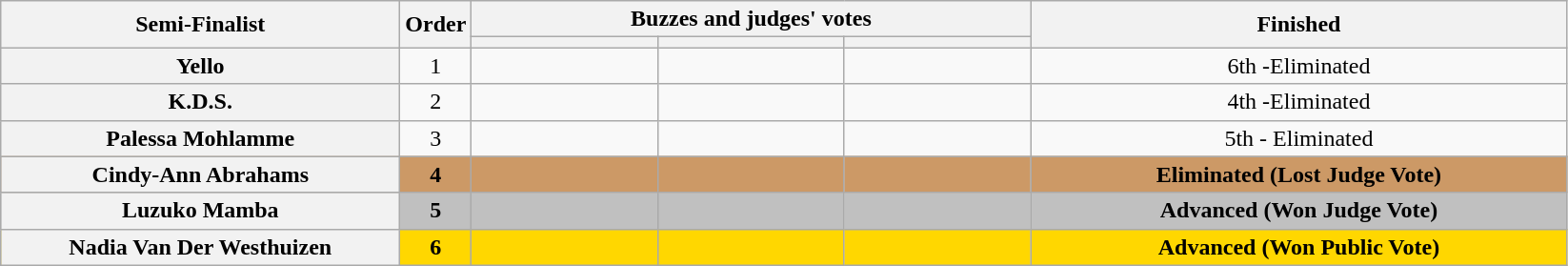<table class="wikitable plainrowheaders sortable" style="text-align:center;">
<tr>
<th scope="col" rowspan="2" class="unsortable" style="width:17em;">Semi-Finalist</th>
<th scope="col" rowspan="2" style="width:1em;">Order</th>
<th scope="col" colspan="3" class="unsortable" style="width:24em;">Buzzes and judges' votes</th>
<th scope="col" rowspan="2" style="width:23em;">Finished</th>
</tr>
<tr>
<th scope="col" class="unsortable" style="width:6em;"></th>
<th scope="col" class="unsortable" style="width:6em;"></th>
<th scope="col" class="unsortable" style="width:6em;"></th>
</tr>
<tr>
<th scope="row">Yello</th>
<td>1</td>
<td style="text-align:center;"></td>
<td style="text-align:center;"></td>
<td style="text-align:center;"></td>
<td>6th -Eliminated</td>
</tr>
<tr>
<th scope="row">K.D.S.</th>
<td>2</td>
<td style="text-align:center;"></td>
<td style="text-align:center;"></td>
<td style="text-align:center;"></td>
<td>4th -Eliminated</td>
</tr>
<tr>
<th scope="row">Palessa Mohlamme</th>
<td>3</td>
<td style="text-align:center;"></td>
<td style="text-align:center;"></td>
<td style="text-align:center;"></td>
<td>5th - Eliminated</td>
</tr>
<tr bgcolor="#c96">
<th scope="row"><strong>Cindy-Ann Abrahams</strong></th>
<td><strong>4</strong></td>
<td style="text-align:center;"></td>
<td style="text-align:center;"></td>
<td style="text-align:center;"></td>
<td><strong>Eliminated (Lost Judge Vote)</strong></td>
</tr>
<tr bgcolor="silver">
<th scope="row"><strong>Luzuko Mamba</strong></th>
<td><strong>5</strong></td>
<td style="text-align:center;"></td>
<td style="text-align:center;"></td>
<td style="text-align:center;"></td>
<td><strong>Advanced (Won Judge Vote)</strong></td>
</tr>
<tr bgcolor="gold">
<th scope="row"><strong>Nadia Van Der Westhuizen</strong></th>
<td><strong>6</strong></td>
<td style="text-align:center;"></td>
<td style="text-align:center;"></td>
<td style="text-align:center;"></td>
<td><strong>Advanced (Won Public Vote)</strong></td>
</tr>
</table>
